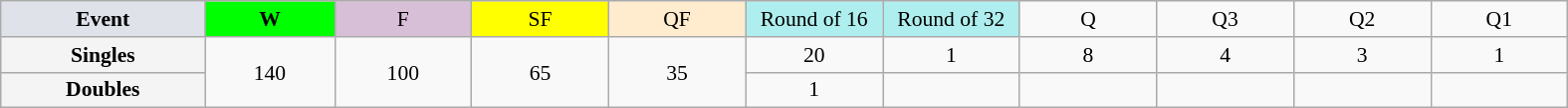<table class=wikitable style=font-size:90%;text-align:center>
<tr>
<td style="width:130px; background:#dfe2e9;"><strong>Event</strong></td>
<td style="width:80px; background:lime;"><strong>W</strong></td>
<td style="width:85px; background:thistle;">F</td>
<td style="width:85px; background:#ff0;">SF</td>
<td style="width:85px; background:#ffebcd;">QF</td>
<td style="width:85px; background:#afeeee;">Round of 16</td>
<td style="width:85px; background:#afeeee;">Round of 32</td>
<td width=85>Q</td>
<td width=85>Q3</td>
<td width=85>Q2</td>
<td width=85>Q1</td>
</tr>
<tr>
<th style="background:#f4f4f4;">Singles</th>
<td rowspan=2>140</td>
<td rowspan=2>100</td>
<td rowspan=2>65</td>
<td rowspan=2>35</td>
<td>20</td>
<td>1</td>
<td>8</td>
<td>4</td>
<td>3</td>
<td>1</td>
</tr>
<tr>
<th style="background:#f4f4f4;">Doubles</th>
<td>1</td>
<td></td>
<td></td>
<td></td>
<td></td>
<td></td>
</tr>
</table>
